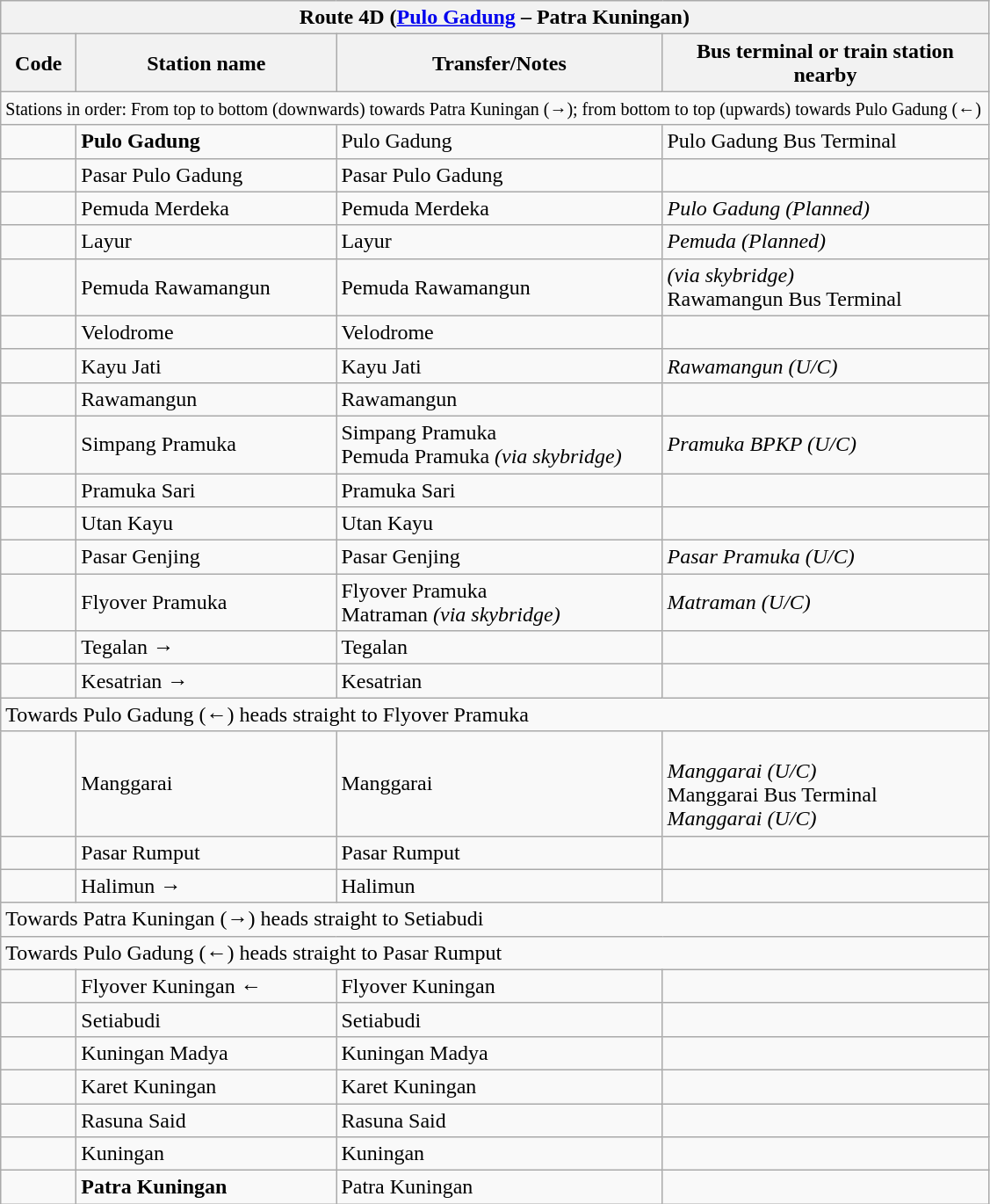<table class="wikitable" style="font-size:100%">
<tr>
<th colspan="4" align="left"> Route 4D (<a href='#'>Pulo Gadung</a> – Patra Kuningan)</th>
</tr>
<tr>
<th width="50">Code</th>
<th width="190">Station name</th>
<th width="240">Transfer/Notes</th>
<th width="240">Bus terminal or train station nearby</th>
</tr>
<tr>
<td colspan="4"><small>Stations in order: From top to bottom (downwards) towards Patra Kuningan (→); from bottom to top (upwards) towards Pulo Gadung (←)</small></td>
</tr>
<tr>
<td align="center"><strong></strong><br><strong></strong></td>
<td><strong>Pulo Gadung</strong></td>
<td>   Pulo Gadung</td>
<td> Pulo Gadung Bus Terminal</td>
</tr>
<tr>
<td align="center"><strong></strong></td>
<td>Pasar Pulo Gadung</td>
<td> Pasar Pulo Gadung</td>
<td></td>
</tr>
<tr>
<td align="center"><strong></strong></td>
<td>Pemuda Merdeka</td>
<td> Pemuda Merdeka</td>
<td> <em>Pulo Gadung (Planned)</em></td>
</tr>
<tr>
<td align="center"><strong></strong></td>
<td>Layur</td>
<td> Layur</td>
<td> <em>Pemuda (Planned)</em></td>
</tr>
<tr>
<td align="center"><strong></strong></td>
<td>Pemuda Rawamangun</td>
<td> Pemuda Rawamangun</td>
<td>  <em>(via skybridge)</em><br> Rawamangun Bus Terminal</td>
</tr>
<tr>
<td align="center"><strong></strong></td>
<td>Velodrome</td>
<td> Velodrome</td>
<td></td>
</tr>
<tr>
<td align="center"><strong></strong></td>
<td>Kayu Jati</td>
<td> Kayu Jati</td>
<td> <em>Rawamangun (U/C)</em></td>
</tr>
<tr>
<td align="center"><strong></strong></td>
<td>Rawamangun</td>
<td> Rawamangun</td>
<td></td>
</tr>
<tr>
<td align="center"><strong></strong></td>
<td>Simpang Pramuka</td>
<td> Simpang Pramuka<br>  Pemuda Pramuka <em>(via skybridge)</em></td>
<td> <em>Pramuka BPKP (U/C)</em></td>
</tr>
<tr>
<td align="center"><strong></strong></td>
<td>Pramuka Sari</td>
<td> Pramuka Sari</td>
<td></td>
</tr>
<tr>
<td align="center"><strong></strong></td>
<td>Utan Kayu</td>
<td> Utan Kayu</td>
<td></td>
</tr>
<tr>
<td align="center"><strong></strong></td>
<td>Pasar Genjing</td>
<td> Pasar Genjing</td>
<td> <em>Pasar Pramuka (U/C)</em></td>
</tr>
<tr>
<td align="center"><strong></strong></td>
<td>Flyover Pramuka</td>
<td> Flyover Pramuka<br>   Matraman <em>(via skybridge)</em></td>
<td> <em>Matraman (U/C)</em></td>
</tr>
<tr>
<td align="center"></td>
<td>Tegalan →</td>
<td>    Tegalan</td>
<td></td>
</tr>
<tr>
<td align="center"></td>
<td>Kesatrian →</td>
<td>    Kesatrian</td>
<td></td>
</tr>
<tr>
<td colspan="4">Towards Pulo Gadung (←) heads straight to Flyover Pramuka</td>
</tr>
<tr>
<td align="center"><strong></strong></td>
<td>Manggarai</td>
<td> Manggarai</td>
<td>   <br> <em>Manggarai (U/C)</em><br> Manggarai Bus Terminal<br> <em>Manggarai (U/C)</em></td>
</tr>
<tr>
<td align="center"><strong></strong></td>
<td>Pasar Rumput</td>
<td> Pasar Rumput</td>
<td></td>
</tr>
<tr>
<td align="center"><strong></strong><br><strong></strong></td>
<td>Halimun →</td>
<td>  Halimun</td>
<td></td>
</tr>
<tr>
<td colspan="4">Towards Patra Kuningan (→) heads straight to Setiabudi</td>
</tr>
<tr>
<td colspan="4">Towards Pulo Gadung (←) heads straight to Pasar Rumput</td>
</tr>
<tr>
<td align="center"><strong></strong></td>
<td>Flyover Kuningan  ←</td>
<td>   Flyover Kuningan</td>
<td></td>
</tr>
<tr>
<td align="center"><strong></strong></td>
<td>Setiabudi</td>
<td>    Setiabudi</td>
<td>  </td>
</tr>
<tr>
<td align="center"><strong></strong></td>
<td>Kuningan Madya</td>
<td>    Kuningan Madya</td>
<td></td>
</tr>
<tr>
<td align="center"><strong></strong></td>
<td>Karet Kuningan</td>
<td>    Karet Kuningan</td>
<td></td>
</tr>
<tr>
<td align="center"><strong></strong></td>
<td>Rasuna Said</td>
<td>    Rasuna Said</td>
<td>  </td>
</tr>
<tr>
<td align="center"><strong></strong></td>
<td>Kuningan</td>
<td>    Kuningan</td>
<td>  </td>
</tr>
<tr>
<td align="center"><strong></strong></td>
<td><strong>Patra Kuningan</strong></td>
<td>    Patra Kuningan</td>
<td></td>
</tr>
</table>
